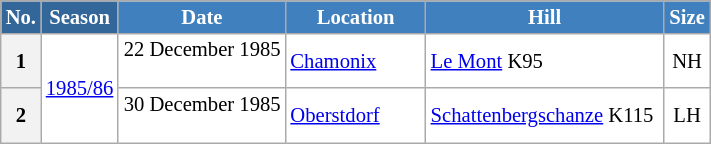<table class="wikitable sortable" style="font-size:86%; line-height:15px; text-align:left; border:grey solid 1px; border-collapse:collapse; background:#ffffff;">
<tr style="background:#efefef;">
<th style="background-color:#369; color:white; width:10px;">No.</th>
<th style="background-color:#369; color:white;  width:30px;">Season</th>
<th style="background-color:#4180be; color:white; width:105px;">Date</th>
<th style="background-color:#4180be; color:white; width:87px;">Location</th>
<th style="background-color:#4180be; color:white; width:152px;">Hill</th>
<th style="background-color:#4180be; color:white; width:25px;">Size</th>
</tr>
<tr>
<th scope=row style="text-align:center;">1</th>
<td align=center rowspan=2><a href='#'>1985/86</a></td>
<td align=right>22 December 1985  </td>
<td> <a href='#'>Chamonix</a></td>
<td><a href='#'>Le Mont</a> K95</td>
<td align=center>NH</td>
</tr>
<tr>
<th scope=row style="text-align:center;">2</th>
<td align=right>30 December 1985  </td>
<td> <a href='#'>Oberstdorf</a></td>
<td><a href='#'>Schattenbergschanze</a> K115</td>
<td align=center>LH</td>
</tr>
</table>
